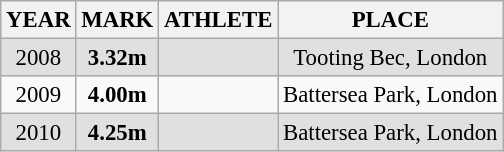<table class="wikitable sortable" style="font-size:95%;">
<tr>
<th>YEAR</th>
<th>MARK</th>
<th align="left">ATHLETE</th>
<th align="left">PLACE</th>
</tr>
<tr bgcolor="#e0e0e0">
<td align="center">2008</td>
<td align="center"><strong>3.32m</strong></td>
<td></td>
<td align="center">Tooting Bec, London</td>
</tr>
<tr>
<td align="center">2009</td>
<td align="center"><strong>4.00m</strong></td>
<td></td>
<td align="center">Battersea Park, London</td>
</tr>
<tr bgcolor="#e0e0e0">
<td align="center">2010</td>
<td align="center"><strong>4.25m</strong></td>
<td></td>
<td align="center">Battersea Park, London</td>
</tr>
</table>
